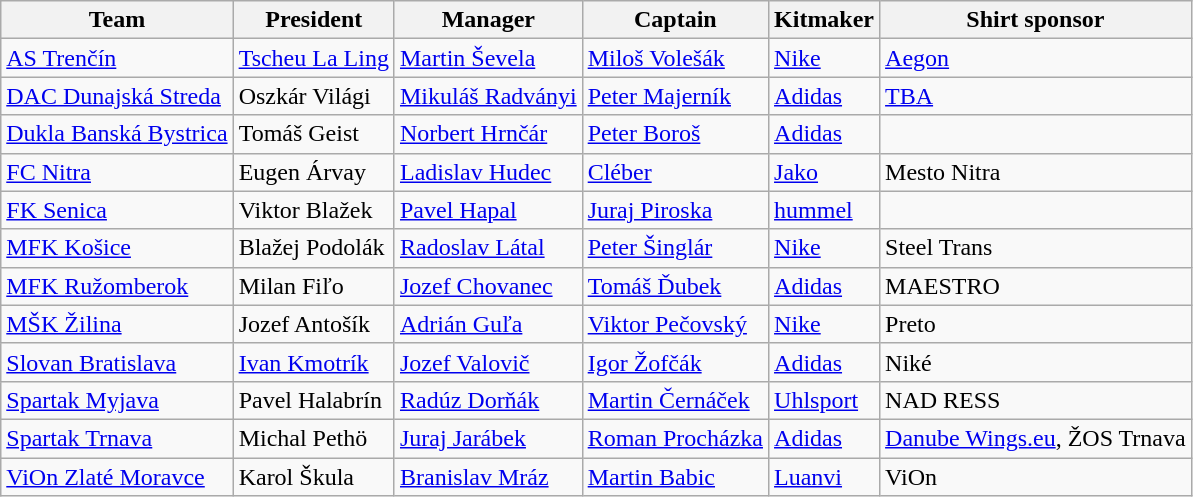<table class="wikitable sortable" style="text-align: left;">
<tr>
<th>Team</th>
<th>President</th>
<th>Manager</th>
<th>Captain</th>
<th>Kitmaker</th>
<th>Shirt sponsor</th>
</tr>
<tr>
<td><a href='#'>AS Trenčín</a></td>
<td><a href='#'>Tscheu La Ling</a></td>
<td> <a href='#'>Martin Ševela</a></td>
<td><a href='#'>Miloš Volešák</a></td>
<td><a href='#'>Nike</a></td>
<td><a href='#'>Aegon</a></td>
</tr>
<tr>
<td><a href='#'>DAC Dunajská Streda</a></td>
<td>Oszkár Világi</td>
<td> <a href='#'>Mikuláš Radványi</a></td>
<td><a href='#'>Peter Majerník</a></td>
<td><a href='#'>Adidas</a></td>
<td><a href='#'>TBA</a></td>
</tr>
<tr>
<td><a href='#'>Dukla Banská Bystrica</a></td>
<td>Tomáš Geist</td>
<td> <a href='#'>Norbert Hrnčár</a></td>
<td><a href='#'>Peter Boroš</a></td>
<td><a href='#'>Adidas</a></td>
<td></td>
</tr>
<tr>
<td><a href='#'>FC Nitra</a></td>
<td>Eugen Árvay</td>
<td> <a href='#'>Ladislav Hudec</a></td>
<td><a href='#'>Cléber</a></td>
<td><a href='#'>Jako</a></td>
<td>Mesto Nitra</td>
</tr>
<tr>
<td><a href='#'>FK Senica</a></td>
<td>Viktor Blažek</td>
<td> <a href='#'>Pavel Hapal</a></td>
<td><a href='#'>Juraj Piroska</a></td>
<td><a href='#'>hummel</a></td>
<td></td>
</tr>
<tr>
<td><a href='#'>MFK Košice</a></td>
<td>Blažej Podolák</td>
<td> <a href='#'>Radoslav Látal</a></td>
<td><a href='#'>Peter Šinglár</a></td>
<td><a href='#'>Nike</a></td>
<td>Steel Trans</td>
</tr>
<tr>
<td><a href='#'>MFK Ružomberok</a></td>
<td>Milan Fiľo</td>
<td> <a href='#'>Jozef Chovanec</a></td>
<td><a href='#'>Tomáš Ďubek</a></td>
<td><a href='#'>Adidas</a></td>
<td>MAESTRO</td>
</tr>
<tr>
<td><a href='#'>MŠK Žilina</a></td>
<td>Jozef Antošík</td>
<td> <a href='#'>Adrián Guľa</a></td>
<td><a href='#'>Viktor Pečovský</a></td>
<td><a href='#'>Nike</a></td>
<td>Preto</td>
</tr>
<tr>
<td><a href='#'>Slovan Bratislava</a></td>
<td><a href='#'>Ivan Kmotrík</a></td>
<td> <a href='#'>Jozef Valovič</a></td>
<td><a href='#'>Igor Žofčák</a></td>
<td><a href='#'>Adidas</a></td>
<td>Niké</td>
</tr>
<tr>
<td><a href='#'>Spartak Myjava</a></td>
<td>Pavel Halabrín</td>
<td> <a href='#'>Radúz Dorňák</a></td>
<td><a href='#'>Martin Černáček</a></td>
<td><a href='#'>Uhlsport</a></td>
<td>NAD RESS</td>
</tr>
<tr>
<td><a href='#'>Spartak Trnava</a></td>
<td>Michal Pethö</td>
<td> <a href='#'>Juraj Jarábek</a></td>
<td><a href='#'>Roman Procházka</a></td>
<td><a href='#'>Adidas</a></td>
<td><a href='#'>Danube Wings.eu</a>, ŽOS Trnava</td>
</tr>
<tr>
<td><a href='#'>ViOn Zlaté Moravce</a></td>
<td>Karol Škula</td>
<td> <a href='#'>Branislav Mráz</a></td>
<td><a href='#'>Martin Babic</a></td>
<td><a href='#'>Luanvi</a></td>
<td>ViOn</td>
</tr>
</table>
